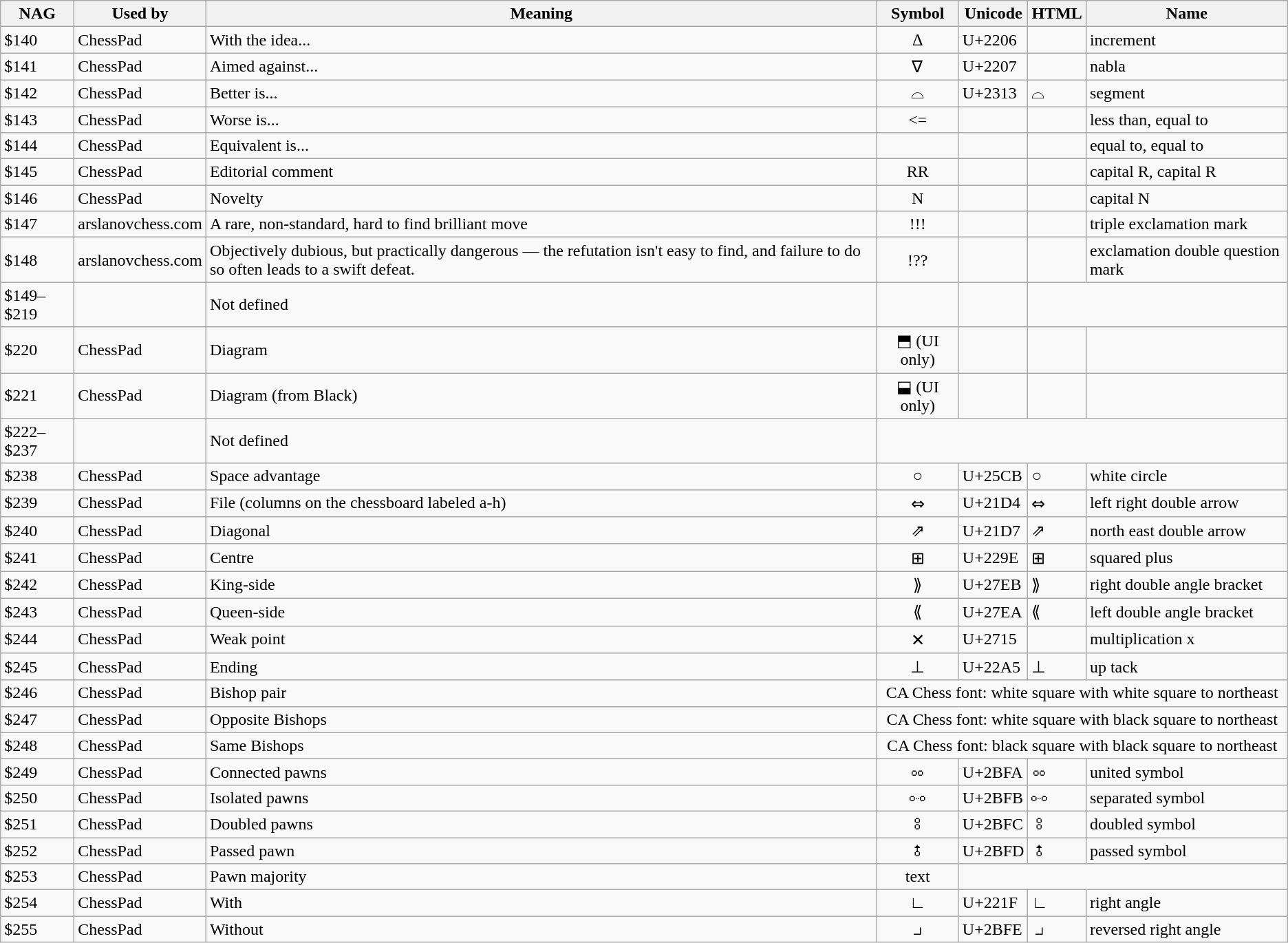<table class="wikitable">
<tr>
<th>NAG</th>
<th>Used by</th>
<th>Meaning</th>
<th align="center">Symbol</th>
<th align="center">Unicode</th>
<th align="center">HTML</th>
<th>Name</th>
</tr>
<tr>
<td>$140</td>
<td>ChessPad</td>
<td>With the idea...</td>
<td align="center">∆</td>
<td>U+2206</td>
<td></td>
<td>increment</td>
</tr>
<tr>
<td>$141</td>
<td>ChessPad</td>
<td>Aimed against...</td>
<td align="center">∇</td>
<td>U+2207</td>
<td></td>
<td>nabla</td>
</tr>
<tr>
<td>$142</td>
<td>ChessPad</td>
<td>Better is...</td>
<td align="center">⌓</td>
<td>U+2313</td>
<td>&profsurf;</td>
<td>segment</td>
</tr>
<tr>
<td>$143</td>
<td>ChessPad</td>
<td>Worse is...</td>
<td align="center"><=</td>
<td></td>
<td></td>
<td>less than, equal to</td>
</tr>
<tr>
<td>$144</td>
<td>ChessPad</td>
<td>Equivalent is...</td>
<td align="center"></td>
<td></td>
<td></td>
<td>equal to, equal to</td>
</tr>
<tr>
<td>$145</td>
<td>ChessPad</td>
<td>Editorial comment</td>
<td align="center">RR</td>
<td></td>
<td></td>
<td>capital R, capital R</td>
</tr>
<tr>
<td>$146</td>
<td>ChessPad</td>
<td>Novelty</td>
<td align="center">N</td>
<td></td>
<td></td>
<td>capital N</td>
</tr>
<tr>
<td>$147</td>
<td>arslanovchess.com</td>
<td>A rare, non-standard, hard to find brilliant move</td>
<td align="center">!!!</td>
<td></td>
<td></td>
<td>triple exclamation mark</td>
</tr>
<tr>
<td>$148</td>
<td>arslanovchess.com</td>
<td>Objectively dubious, but practically dangerous — the refutation isn't easy to find, and failure to do so often leads to a swift defeat.</td>
<td align="center">!??</td>
<td></td>
<td></td>
<td>exclamation double question mark</td>
</tr>
<tr>
<td>$149–$219</td>
<td></td>
<td>Not defined</td>
<td></td>
<td></td>
</tr>
<tr>
<td>$220</td>
<td>ChessPad</td>
<td>Diagram</td>
<td align="center">⬒ (UI only)</td>
<td></td>
<td></td>
<td></td>
</tr>
<tr>
<td>$221</td>
<td>ChessPad</td>
<td>Diagram (from Black)</td>
<td align="center">⬓ (UI only)</td>
<td></td>
<td></td>
<td></td>
</tr>
<tr>
<td>$222–$237</td>
<td></td>
<td>Not defined</td>
</tr>
<tr>
<td>$238</td>
<td>ChessPad</td>
<td>Space advantage</td>
<td align="center">○</td>
<td>U+25CB</td>
<td>&cir;</td>
<td>white circle</td>
</tr>
<tr>
<td>$239</td>
<td>ChessPad</td>
<td>File (columns on the chessboard labeled a-h)</td>
<td align="center">⇔</td>
<td>U+21D4</td>
<td>&hArr;</td>
<td>left right double arrow</td>
</tr>
<tr>
<td>$240</td>
<td>ChessPad</td>
<td>Diagonal</td>
<td align="center">⇗</td>
<td>U+21D7</td>
<td>&neArr;</td>
<td>north east double arrow</td>
</tr>
<tr>
<td>$241</td>
<td>ChessPad</td>
<td>Centre</td>
<td align="center">⊞</td>
<td>U+229E</td>
<td>&boxplus;</td>
<td>squared plus</td>
</tr>
<tr>
<td>$242</td>
<td>ChessPad</td>
<td>King-side</td>
<td align="center">⟫</td>
<td>U+27EB</td>
<td>&Rang;</td>
<td>right double angle bracket</td>
</tr>
<tr>
<td>$243</td>
<td>ChessPad</td>
<td>Queen-side</td>
<td align="center">⟪</td>
<td>U+27EA</td>
<td>&Lang;</td>
<td>left double angle bracket</td>
</tr>
<tr>
<td>$244</td>
<td>ChessPad</td>
<td>Weak point</td>
<td align="center">✕</td>
<td>U+2715</td>
<td></td>
<td>multiplication x</td>
</tr>
<tr>
<td>$245</td>
<td>ChessPad</td>
<td>Ending</td>
<td align="center">⊥</td>
<td>U+22A5</td>
<td>&perp;</td>
<td>up tack</td>
</tr>
<tr>
<td>$246</td>
<td>ChessPad</td>
<td>Bishop pair</td>
<td colspan="4" align="center">CA Chess font: white square with white square to northeast</td>
</tr>
<tr>
<td>$247</td>
<td>ChessPad</td>
<td>Opposite Bishops</td>
<td colspan="4" align="center">CA Chess font: white square with black square to northeast</td>
</tr>
<tr>
<td>$248</td>
<td>ChessPad</td>
<td>Same Bishops</td>
<td colspan="4" align="center">CA Chess font: black square with black square to northeast</td>
</tr>
<tr>
<td>$249</td>
<td>ChessPad</td>
<td>Connected pawns</td>
<td align="center">⯺</td>
<td>U+2BFA</td>
<td>&#x2bfa;</td>
<td>united symbol</td>
</tr>
<tr>
<td>$250</td>
<td>ChessPad</td>
<td>Isolated pawns</td>
<td align="center">⯻</td>
<td>U+2BFB</td>
<td>&#x2bfb;</td>
<td>separated symbol</td>
</tr>
<tr>
<td>$251</td>
<td>ChessPad</td>
<td>Doubled pawns</td>
<td align="center">⯼</td>
<td>U+2BFC</td>
<td>&#x2bfc;</td>
<td>doubled symbol</td>
</tr>
<tr>
<td>$252</td>
<td>ChessPad</td>
<td>Passed pawn</td>
<td align="center">⯽</td>
<td>U+2BFD</td>
<td>&#x2bfd;</td>
<td>passed symbol</td>
</tr>
<tr>
<td>$253</td>
<td>ChessPad</td>
<td>Pawn majority</td>
<td align="center">text</td>
</tr>
<tr>
<td>$254</td>
<td>ChessPad</td>
<td>With</td>
<td align="center">∟</td>
<td>U+221F</td>
<td>&#x221f;</td>
<td>right angle</td>
</tr>
<tr>
<td>$255</td>
<td>ChessPad</td>
<td>Without</td>
<td align="center">⯾</td>
<td>U+2BFE</td>
<td>&#x2bfe;</td>
<td>reversed right angle</td>
</tr>
</table>
